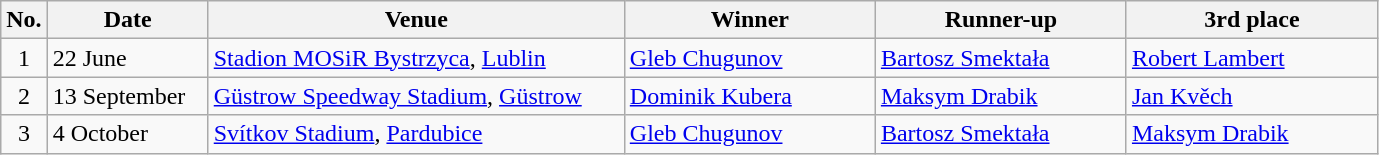<table class="wikitable">
<tr align=center>
<th width=20px>No.</th>
<th width=100px>Date</th>
<th width=270px>Venue</th>
<th width=160px>Winner</th>
<th width=160px>Runner-up</th>
<th width=160px>3rd place</th>
</tr>
<tr>
<td align=center>1</td>
<td>22 June</td>
<td> <a href='#'>Stadion MOSiR Bystrzyca</a>, <a href='#'>Lublin</a></td>
<td> <a href='#'>Gleb Chugunov</a></td>
<td> <a href='#'>Bartosz Smektała</a></td>
<td> <a href='#'>Robert Lambert</a></td>
</tr>
<tr>
<td align=center>2</td>
<td>13 September</td>
<td> <a href='#'>Güstrow Speedway Stadium</a>, <a href='#'>Güstrow</a></td>
<td> <a href='#'>Dominik Kubera</a></td>
<td> <a href='#'>Maksym Drabik</a></td>
<td> <a href='#'>Jan Kvěch</a></td>
</tr>
<tr>
<td align=center>3</td>
<td>4 October</td>
<td> <a href='#'>Svítkov Stadium</a>, <a href='#'>Pardubice</a></td>
<td> <a href='#'>Gleb Chugunov</a></td>
<td> <a href='#'>Bartosz Smektała</a></td>
<td> <a href='#'>Maksym Drabik</a></td>
</tr>
</table>
